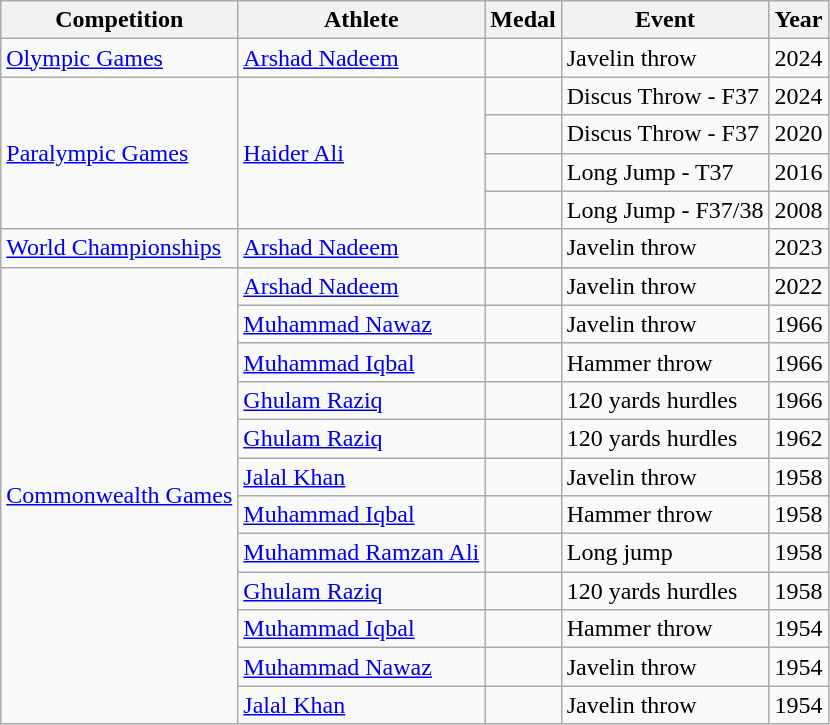<table class="wikitable sortable">
<tr>
<th>Competition</th>
<th>Athlete</th>
<th>Medal</th>
<th>Event</th>
<th>Year</th>
</tr>
<tr>
<td><a href='#'>Olympic Games</a></td>
<td><a href='#'>Arshad Nadeem</a></td>
<td></td>
<td>Javelin throw</td>
<td>2024</td>
</tr>
<tr>
<td rowspan=4><a href='#'>Paralympic Games</a> </td>
<td rowspan=4><a href='#'>Haider Ali</a></td>
<td></td>
<td>Discus Throw - F37</td>
<td>2024</td>
</tr>
<tr>
<td></td>
<td>Discus Throw - F37</td>
<td>2020</td>
</tr>
<tr>
<td></td>
<td>Long Jump - T37</td>
<td>2016</td>
</tr>
<tr>
<td></td>
<td>Long Jump - F37/38</td>
<td>2008</td>
</tr>
<tr>
<td><a href='#'>World Championships</a></td>
<td><a href='#'>Arshad Nadeem</a></td>
<td></td>
<td>Javelin throw</td>
<td>2023</td>
</tr>
<tr>
<td rowspan=13><a href='#'>Commonwealth Games</a> </td>
</tr>
<tr>
<td><a href='#'>Arshad Nadeem</a></td>
<td></td>
<td>Javelin throw</td>
<td>2022</td>
</tr>
<tr>
<td><a href='#'>Muhammad Nawaz</a></td>
<td></td>
<td>Javelin throw</td>
<td>1966</td>
</tr>
<tr>
<td><a href='#'>Muhammad Iqbal</a></td>
<td></td>
<td>Hammer throw</td>
<td>1966</td>
</tr>
<tr>
<td><a href='#'>Ghulam Raziq</a></td>
<td></td>
<td>120 yards hurdles</td>
<td>1966</td>
</tr>
<tr>
<td><a href='#'>Ghulam Raziq</a></td>
<td></td>
<td>120 yards hurdles</td>
<td>1962</td>
</tr>
<tr>
<td><a href='#'>Jalal Khan</a></td>
<td></td>
<td>Javelin throw</td>
<td>1958</td>
</tr>
<tr>
<td><a href='#'>Muhammad Iqbal</a></td>
<td></td>
<td>Hammer throw</td>
<td>1958</td>
</tr>
<tr>
<td><a href='#'>Muhammad Ramzan Ali</a></td>
<td></td>
<td>Long jump</td>
<td>1958</td>
</tr>
<tr>
<td><a href='#'>Ghulam Raziq</a></td>
<td></td>
<td>120 yards hurdles</td>
<td>1958</td>
</tr>
<tr>
<td><a href='#'>Muhammad Iqbal</a></td>
<td></td>
<td>Hammer throw</td>
<td>1954</td>
</tr>
<tr>
<td><a href='#'>Muhammad Nawaz</a></td>
<td></td>
<td>Javelin throw</td>
<td>1954</td>
</tr>
<tr>
<td><a href='#'>Jalal Khan</a></td>
<td></td>
<td>Javelin throw</td>
<td>1954</td>
</tr>
</table>
